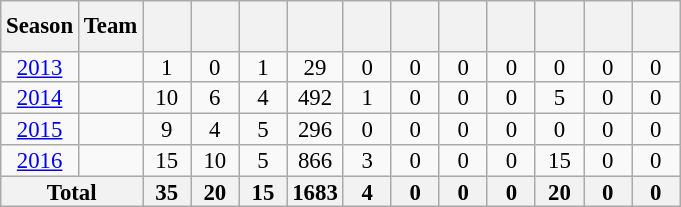<table class="wikitable" style="text-align:center; line-height:90%; font-size:95%;">
<tr style="line-height:175%;">
<th>Season</th>
<th>Team</th>
<th style="width:25px;"></th>
<th style="width:25px;"></th>
<th style="width:25px;"></th>
<th style="width:25px;"></th>
<th style="width:25px;"></th>
<th style="width:25px;"></th>
<th style="width:25px;"></th>
<th style="width:25px;"></th>
<th style="width:25px;"></th>
<th style="width:25px;"></th>
<th style="width:25px;"></th>
</tr>
<tr>
<td><a href='#'>2013</a></td>
<td></td>
<td>1</td>
<td>0</td>
<td>1</td>
<td>29</td>
<td>0</td>
<td>0</td>
<td>0</td>
<td>0</td>
<td>0</td>
<td>0</td>
<td>0</td>
</tr>
<tr>
<td><a href='#'>2014</a></td>
<td></td>
<td>10</td>
<td>6</td>
<td>4</td>
<td>492</td>
<td>1</td>
<td>0</td>
<td>0</td>
<td>0</td>
<td>5</td>
<td>0</td>
<td>0</td>
</tr>
<tr>
<td><a href='#'>2015</a></td>
<td></td>
<td>9</td>
<td>4</td>
<td>5</td>
<td>296</td>
<td>0</td>
<td>0</td>
<td>0</td>
<td>0</td>
<td>0</td>
<td>0</td>
<td>0</td>
</tr>
<tr>
<td><a href='#'>2016</a></td>
<td></td>
<td>15</td>
<td>10</td>
<td>5</td>
<td>866</td>
<td>3</td>
<td>0</td>
<td>0</td>
<td>0</td>
<td>15</td>
<td>0</td>
<td>0</td>
</tr>
<tr>
<th colspan="2">Total</th>
<th>35</th>
<th>20</th>
<th>15</th>
<th>1683</th>
<th>4</th>
<th>0</th>
<th>0</th>
<th>0</th>
<th>20</th>
<th>0</th>
<th>0</th>
</tr>
</table>
